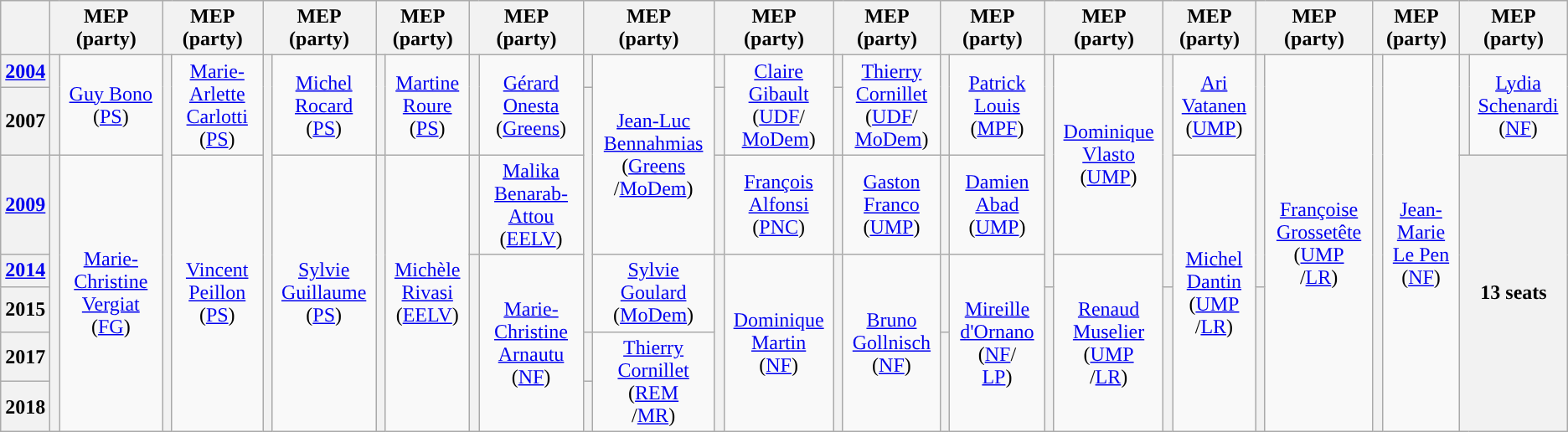<table class="wikitable" style="text-align:center">
<tr>
<th></th>
<th colspan=2>MEP<br>(party)</th>
<th colspan=2>MEP<br>(party)</th>
<th colspan=2>MEP<br>(party)</th>
<th colspan=2>MEP<br>(party)</th>
<th colspan=2>MEP<br>(party)</th>
<th colspan=2>MEP<br>(party)</th>
<th colspan=2>MEP<br>(party)</th>
<th colspan=2>MEP<br>(party)</th>
<th colspan=2>MEP<br>(party)</th>
<th colspan=2>MEP<br>(party)</th>
<th colspan=2>MEP<br>(party)</th>
<th colspan=2>MEP<br>(party)</th>
<th colspan=2>MEP<br>(party)</th>
<th colspan=2>MEP<br>(party)</th>
</tr>
<tr>
<th><a href='#'>2004</a></th>
<th rowspan=2 style="background-color: "></th>
<td rowspan=2><a href='#'>Guy Bono</a><br>(<a href='#'>PS</a>)</td>
<th rowspan=7 style="background-color: "></th>
<td rowspan=2><a href='#'>Marie-Arlette Carlotti</a><br>(<a href='#'>PS</a>)</td>
<th rowspan=7 style="background-color: "></th>
<td rowspan=2><a href='#'>Michel Rocard</a><br>(<a href='#'>PS</a>)</td>
<th rowspan=2 style="background-color: "></th>
<td rowspan=2><a href='#'>Martine Roure</a><br>(<a href='#'>PS</a>)</td>
<th rowspan=2 style="background-color: "></th>
<td rowspan=2><a href='#'>Gérard Onesta</a><br>(<a href='#'>Greens</a>)</td>
<th rowspan=1 style="background-color: "></th>
<td rowspan=3><a href='#'>Jean-Luc Bennahmias</a><br>(<a href='#'>Greens</a><br>/<a href='#'>MoDem</a>)</td>
<th rowspan=1 style="background-color: "></th>
<td rowspan=2><a href='#'>Claire Gibault</a><br>(<a href='#'>UDF</a>/<br><a href='#'>MoDem</a>)</td>
<th rowspan=1 style="background-color: "></th>
<td rowspan=2><a href='#'>Thierry Cornillet</a><br>(<a href='#'>UDF</a>/<br><a href='#'>MoDem</a>)</td>
<th rowspan=2 style="background-color: "></th>
<td rowspan=2><a href='#'>Patrick Louis</a><br>(<a href='#'>MPF</a>)</td>
<th rowspan=4 style="background-color: "></th>
<td rowspan=3><a href='#'>Dominique Vlasto</a><br>(<a href='#'>UMP</a>)</td>
<th rowspan=4 style="background-color: "></th>
<td rowspan=2><a href='#'>Ari Vatanen</a><br>(<a href='#'>UMP</a>)</td>
<th rowspan=4 style="background-color: "></th>
<td rowspan=7><a href='#'>Françoise Grossetête</a><br>(<a href='#'>UMP</a><br>/<a href='#'>LR</a>)</td>
<th rowspan=7 style="background-color: "></th>
<td rowspan=7><a href='#'>Jean-Marie Le Pen</a><br>(<a href='#'>NF</a>)</td>
<th rowspan=2 style="background-color: "></th>
<td rowspan=2><a href='#'>Lydia Schenardi</a><br>(<a href='#'>NF</a>)</td>
</tr>
<tr>
<th>2007</th>
<th rowspan=4 style="background-color: "></th>
<th rowspan=1 style="background-color: "></th>
<th rowspan=1 style="background-color: "></th>
</tr>
<tr>
<th><a href='#'>2009</a></th>
<th rowspan=5 style="background-color: "></th>
<td rowspan=5><a href='#'>Marie-Christine Vergiat</a><br>(<a href='#'>FG</a>)</td>
<td rowspan=5><a href='#'>Vincent Peillon</a><br>(<a href='#'>PS</a>)</td>
<td rowspan=5><a href='#'>Sylvie Guillaume</a><br>(<a href='#'>PS</a>)</td>
<th rowspan=5 style="background-color: "></th>
<td rowspan=5><a href='#'>Michèle Rivasi</a><br>(<a href='#'>EELV</a>)</td>
<th rowspan=1 style="background-color: "></th>
<td rowspan=1><a href='#'>Malika Benarab-Attou</a><br>(<a href='#'>EELV</a>)</td>
<th rowspan=1 style="background-color: "></th>
<td rowspan=1><a href='#'>François Alfonsi</a><br>(<a href='#'>PNC</a>)</td>
<th rowspan=1 style="background-color: "></th>
<td rowspan=1><a href='#'>Gaston Franco</a><br>(<a href='#'>UMP</a>)</td>
<th rowspan=1 style="background-color: "></th>
<td rowspan=1><a href='#'>Damien Abad</a><br>(<a href='#'>UMP</a>)</td>
<td rowspan=5><a href='#'>Michel Dantin</a><br>(<a href='#'>UMP</a><br>/<a href='#'>LR</a>)</td>
<th colspan=2; rowspan=5>13 seats</th>
</tr>
<tr>
<th><a href='#'>2014</a></th>
<th rowspan=4 style="background-color: "></th>
<td rowspan=4><a href='#'>Marie-Christine Arnautu</a><br>(<a href='#'>NF</a>)</td>
<td rowspan=2><a href='#'>Sylvie Goulard</a><br>(<a href='#'>MoDem</a>)</td>
<th rowspan=4 style="background-color: "></th>
<td rowspan=4><a href='#'>Dominique Martin</a><br>(<a href='#'>NF</a>)</td>
<th rowspan=4 style="background-color: "></th>
<td rowspan=4><a href='#'>Bruno Gollnisch</a><br>(<a href='#'>NF</a>)</td>
<th rowspan=2 style="background-color: "></th>
<td rowspan=4><a href='#'>Mireille d'Ornano</a><br>(<a href='#'>NF</a>/<br><a href='#'>LP</a>)</td>
<td rowspan=4><a href='#'>Renaud Muselier</a><br>(<a href='#'>UMP</a><br>/<a href='#'>LR</a>)</td>
</tr>
<tr>
<th>2015</th>
<th rowspan=3 style="background-color: "></th>
<th rowspan=3 style="background-color: "></th>
<th rowspan=3 style="background-color: "></th>
</tr>
<tr>
<th>2017</th>
<th rowspan=1 style="background-color: "></th>
<td rowspan=2><a href='#'>Thierry Cornillet</a><br>(<a href='#'>REM</a><br>/<a href='#'>MR</a>)</td>
<th rowspan=2 style="background-color: "></th>
</tr>
<tr>
<th>2018</th>
<th rowspan=1 style="background-color: "></th>
</tr>
</table>
